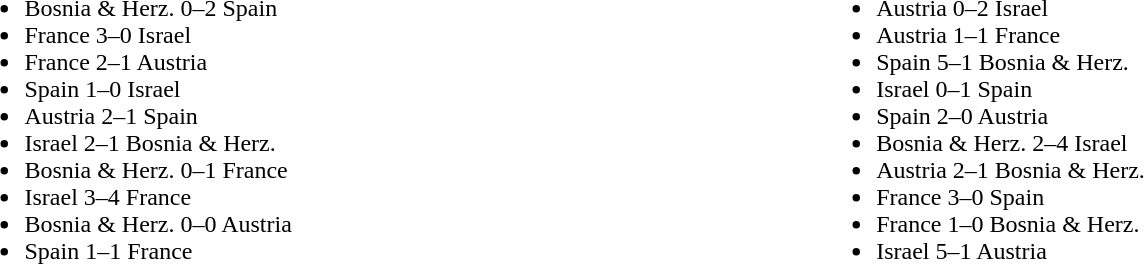<table width=90%>
<tr>
<td valign="middle" align=left width=33%><br><ul><li>Bosnia & Herz.    0–2 Spain</li><li>France       3–0 Israel</li><li>France       2–1 Austria</li><li>Spain        1–0 Israel</li><li>Austria      2–1 Spain</li><li>Israel       2–1 Bosnia & Herz.</li><li>Bosnia & Herz.    0–1 France</li><li>Israel       3–4 France</li><li>Bosnia & Herz.    0–0 Austria</li><li>Spain        1–1 France</li></ul></td>
<td valign="middle" align=left width=33%><br><ul><li>Austria      0–2 Israel</li><li>Austria      1–1 France</li><li>Spain        5–1 Bosnia & Herz.</li><li>Israel       0–1 Spain</li><li>Spain        2–0 Austria</li><li>Bosnia & Herz.    2–4 Israel</li><li>Austria      2–1 Bosnia & Herz.</li><li>France       3–0 Spain</li><li>France       1–0 Bosnia & Herz.</li><li>Israel       5–1 Austria</li></ul></td>
</tr>
</table>
